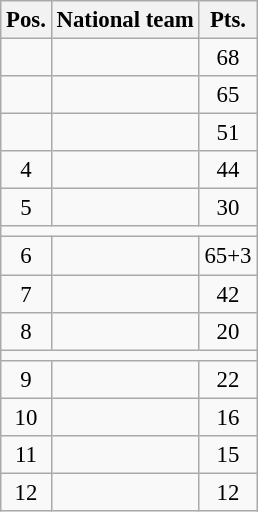<table class=wikitable style="font-size: 95%">
<tr>
<th>Pos.</th>
<th>National team</th>
<th>Pts.</th>
</tr>
<tr align=center>
<td></td>
<td align=left></td>
<td>68</td>
</tr>
<tr align=center>
<td></td>
<td align=left></td>
<td>65</td>
</tr>
<tr align=center>
<td></td>
<td align=left></td>
<td>51</td>
</tr>
<tr align=center>
<td>4</td>
<td align=left></td>
<td>44</td>
</tr>
<tr align=center>
<td>5</td>
<td align=left></td>
<td>30</td>
</tr>
<tr>
<td colspan=3 ></td>
</tr>
<tr align=center>
<td>6</td>
<td align=left></td>
<td>65+3</td>
</tr>
<tr align=center>
<td>7</td>
<td align=left></td>
<td>42</td>
</tr>
<tr align=center>
<td>8</td>
<td align=left></td>
<td>20</td>
</tr>
<tr>
<td colspan=3 ></td>
</tr>
<tr align=center>
<td>9</td>
<td align=left></td>
<td>22</td>
</tr>
<tr align=center>
<td>10</td>
<td align=left></td>
<td>16</td>
</tr>
<tr align=center>
<td>11</td>
<td align=left></td>
<td>15</td>
</tr>
<tr align=center>
<td>12</td>
<td align=left></td>
<td>12</td>
</tr>
</table>
